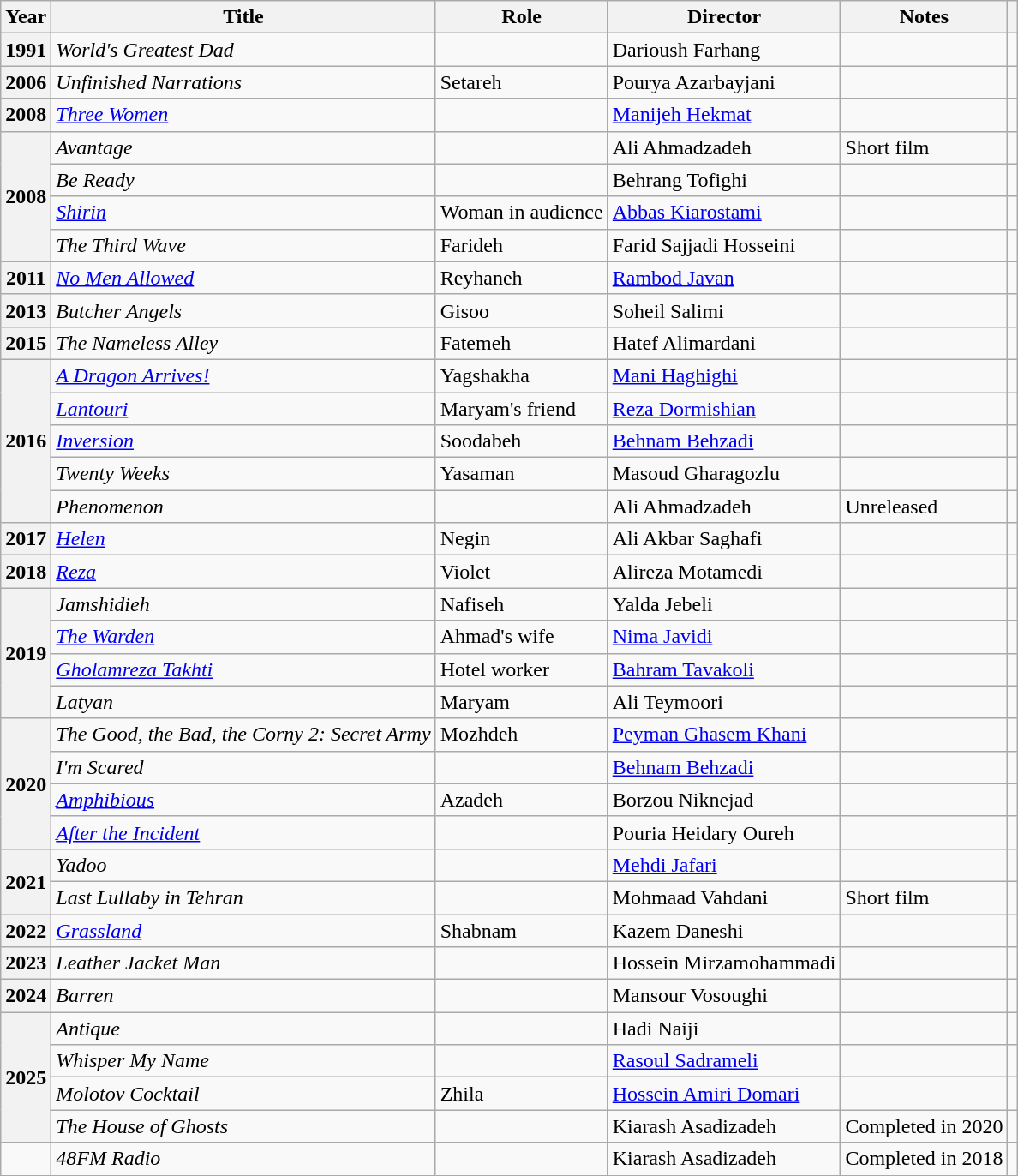<table class="wikitable plainrowheaders sortable"  style=font-size:100%>
<tr>
<th scope="col">Year</th>
<th scope="col">Title</th>
<th scope="col">Role</th>
<th scope="col">Director</th>
<th scope="col" class="unsortable">Notes</th>
<th scope="col" class="unsortable"></th>
</tr>
<tr>
<th scope=row>1991</th>
<td><em>World's Greatest Dad</em></td>
<td></td>
<td>Darioush Farhang</td>
<td></td>
<td></td>
</tr>
<tr>
<th scope=row>2006</th>
<td><em>Unfinished Narrations</em></td>
<td>Setareh</td>
<td>Pourya Azarbayjani</td>
<td></td>
<td></td>
</tr>
<tr>
<th scope=row>2008</th>
<td><em><a href='#'>Three Women</a></em></td>
<td></td>
<td><a href='#'>Manijeh Hekmat</a></td>
<td></td>
<td></td>
</tr>
<tr>
<th scope=row rowspan="4">2008</th>
<td><em>Avantage</em></td>
<td></td>
<td>Ali Ahmadzadeh</td>
<td>Short film</td>
<td></td>
</tr>
<tr>
<td><em>Be Ready</em></td>
<td></td>
<td>Behrang Tofighi</td>
<td></td>
<td></td>
</tr>
<tr>
<td><em><a href='#'>Shirin</a></em></td>
<td>Woman in audience</td>
<td><a href='#'>Abbas Kiarostami</a></td>
<td></td>
<td></td>
</tr>
<tr>
<td><em>The Third Wave</em></td>
<td>Farideh</td>
<td>Farid Sajjadi Hosseini</td>
<td></td>
<td></td>
</tr>
<tr>
<th scope=row>2011</th>
<td><em><a href='#'>No Men Allowed</a></em></td>
<td>Reyhaneh</td>
<td><a href='#'>Rambod Javan</a></td>
<td></td>
<td></td>
</tr>
<tr>
<th scope=row>2013</th>
<td><em>Butcher Angels</em></td>
<td>Gisoo</td>
<td>Soheil Salimi</td>
<td></td>
<td></td>
</tr>
<tr>
<th scope=row>2015</th>
<td><em>The Nameless Alley</em></td>
<td>Fatemeh</td>
<td>Hatef Alimardani</td>
<td></td>
<td></td>
</tr>
<tr>
<th scope=row rowspan="5">2016</th>
<td><em><a href='#'>A Dragon Arrives!</a></em></td>
<td>Yagshakha</td>
<td><a href='#'>Mani Haghighi</a></td>
<td></td>
<td></td>
</tr>
<tr>
<td><em><a href='#'>Lantouri</a></em></td>
<td>Maryam's friend</td>
<td><a href='#'>Reza Dormishian</a></td>
<td></td>
<td></td>
</tr>
<tr>
<td><a href='#'><em>Inversion</em></a></td>
<td>Soodabeh</td>
<td><a href='#'>Behnam Behzadi</a></td>
<td></td>
<td></td>
</tr>
<tr>
<td><em>Twenty Weeks</em></td>
<td>Yasaman</td>
<td>Masoud Gharagozlu</td>
<td></td>
<td></td>
</tr>
<tr>
<td><em>Phenomenon</em></td>
<td></td>
<td>Ali Ahmadzadeh</td>
<td>Unreleased</td>
<td></td>
</tr>
<tr>
<th scope=row>2017</th>
<td><em><a href='#'>Helen</a></em></td>
<td>Negin</td>
<td>Ali Akbar Saghafi</td>
<td></td>
<td></td>
</tr>
<tr>
<th scope=row>2018</th>
<td><em><a href='#'>Reza</a></em></td>
<td>Violet</td>
<td>Alireza Motamedi</td>
<td></td>
<td></td>
</tr>
<tr>
<th scope=row rowspan="4">2019</th>
<td><em>Jamshidieh</em></td>
<td>Nafiseh</td>
<td>Yalda Jebeli</td>
<td></td>
<td></td>
</tr>
<tr>
<td><a href='#'><em>The Warden</em></a></td>
<td>Ahmad's wife</td>
<td><a href='#'>Nima Javidi</a></td>
<td></td>
<td></td>
</tr>
<tr>
<td><em><a href='#'>Gholamreza Takhti</a></em></td>
<td>Hotel worker</td>
<td><a href='#'>Bahram Tavakoli</a></td>
<td></td>
<td></td>
</tr>
<tr>
<td><em>Latyan</em></td>
<td>Maryam</td>
<td>Ali Teymoori</td>
<td></td>
<td></td>
</tr>
<tr>
<th scope=row rowspan="4">2020</th>
<td><em>The Good, the Bad, the Corny 2: Secret Army</em></td>
<td>Mozhdeh</td>
<td><a href='#'>Peyman Ghasem Khani</a></td>
<td></td>
<td></td>
</tr>
<tr>
<td><em>I'm Scared</em></td>
<td></td>
<td><a href='#'>Behnam Behzadi</a></td>
<td></td>
<td></td>
</tr>
<tr>
<td><em><a href='#'>Amphibious</a></em></td>
<td>Azadeh</td>
<td>Borzou Niknejad</td>
<td></td>
<td></td>
</tr>
<tr>
<td><em><a href='#'>After the Incident</a></em></td>
<td></td>
<td>Pouria Heidary Oureh</td>
<td></td>
<td></td>
</tr>
<tr>
<th scope=row rowspan="2">2021</th>
<td><em>Yadoo</em></td>
<td></td>
<td><a href='#'>Mehdi Jafari</a></td>
<td></td>
<td></td>
</tr>
<tr>
<td><em>Last Lullaby in Tehran</em></td>
<td></td>
<td>Mohmaad Vahdani</td>
<td>Short film</td>
<td></td>
</tr>
<tr>
<th scope=row>2022</th>
<td><em><a href='#'>Grassland</a></em></td>
<td>Shabnam</td>
<td>Kazem Daneshi</td>
<td></td>
<td></td>
</tr>
<tr>
<th scope=row>2023</th>
<td><em>Leather Jacket Man</em></td>
<td></td>
<td>Hossein Mirzamohammadi</td>
<td></td>
<td></td>
</tr>
<tr>
<th scope=row>2024</th>
<td><em>Barren</em></td>
<td></td>
<td>Mansour Vosoughi</td>
<td></td>
<td></td>
</tr>
<tr>
<th rowspan="4" scope="row">2025</th>
<td><em>Antique</em></td>
<td></td>
<td>Hadi Naiji</td>
<td></td>
<td></td>
</tr>
<tr>
<td><em>Whisper My Name</em></td>
<td></td>
<td><a href='#'>Rasoul Sadrameli</a></td>
<td></td>
<td></td>
</tr>
<tr>
<td><em>Molotov Cocktail</em></td>
<td>Zhila</td>
<td><a href='#'>Hossein Amiri Domari</a></td>
<td></td>
<td></td>
</tr>
<tr>
<td><em>The House of Ghosts</em></td>
<td></td>
<td>Kiarash Asadizadeh</td>
<td>Completed in 2020</td>
<td></td>
</tr>
<tr>
<td></td>
<td><em>48FM Radio</em></td>
<td></td>
<td>Kiarash Asadizadeh</td>
<td>Completed in 2018</td>
<td></td>
</tr>
</table>
